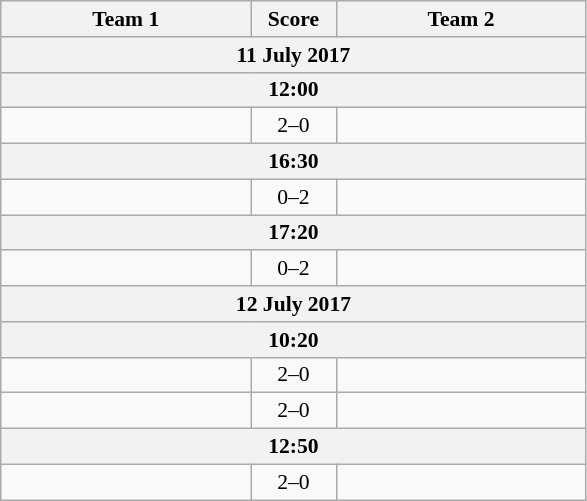<table class="wikitable" style="text-align: center; font-size:90% ">
<tr>
<th align="right" width="160">Team 1</th>
<th width="50">Score</th>
<th align="left" width="160">Team 2</th>
</tr>
<tr>
<th colspan=3>11 July 2017</th>
</tr>
<tr>
<th colspan=3>12:00</th>
</tr>
<tr>
<td align=right></td>
<td align=center>2–0</td>
<td align=left></td>
</tr>
<tr>
<th colspan=3>16:30</th>
</tr>
<tr>
<td align=right></td>
<td align=center>0–2</td>
<td align=left></td>
</tr>
<tr>
<th colspan=3>17:20</th>
</tr>
<tr>
<td align=right></td>
<td align=center>0–2</td>
<td align=left></td>
</tr>
<tr>
<th colspan=3>12 July 2017</th>
</tr>
<tr>
<th colspan=3>10:20</th>
</tr>
<tr>
<td align=right></td>
<td align=center>2–0</td>
<td align=left></td>
</tr>
<tr>
<td align=right></td>
<td align=center>2–0</td>
<td align=left></td>
</tr>
<tr>
<th colspan=3>12:50</th>
</tr>
<tr>
<td align=right></td>
<td align=center>2–0</td>
<td align=left></td>
</tr>
</table>
